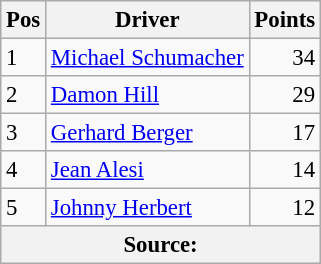<table class="wikitable" style="font-size: 95%;">
<tr>
<th>Pos</th>
<th>Driver</th>
<th>Points</th>
</tr>
<tr>
<td>1</td>
<td> <a href='#'>Michael Schumacher</a></td>
<td align="right">34</td>
</tr>
<tr>
<td>2</td>
<td> <a href='#'>Damon Hill</a></td>
<td align="right">29</td>
</tr>
<tr>
<td>3</td>
<td> <a href='#'>Gerhard Berger</a></td>
<td align="right">17</td>
</tr>
<tr>
<td>4</td>
<td> <a href='#'>Jean Alesi</a></td>
<td align="right">14</td>
</tr>
<tr>
<td>5</td>
<td> <a href='#'>Johnny Herbert</a></td>
<td align="right">12</td>
</tr>
<tr>
<th colspan=4>Source: </th>
</tr>
</table>
